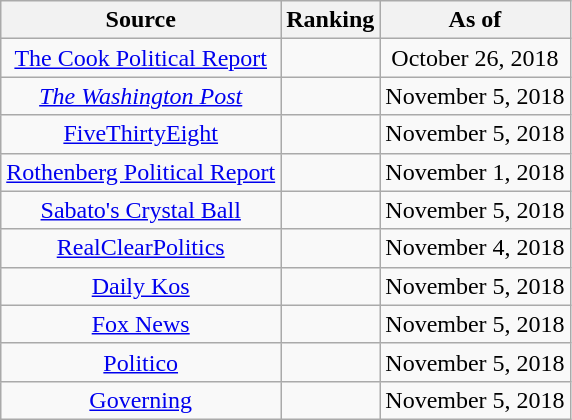<table class="wikitable" style="text-align:center">
<tr>
<th>Source</th>
<th>Ranking</th>
<th>As of</th>
</tr>
<tr>
<td><a href='#'>The Cook Political Report</a></td>
<td></td>
<td>October 26, 2018</td>
</tr>
<tr>
<td><em><a href='#'>The Washington Post</a></em></td>
<td></td>
<td>November 5, 2018</td>
</tr>
<tr>
<td><a href='#'>FiveThirtyEight</a></td>
<td></td>
<td>November 5, 2018</td>
</tr>
<tr>
<td><a href='#'>Rothenberg Political Report</a></td>
<td></td>
<td>November 1, 2018</td>
</tr>
<tr>
<td><a href='#'>Sabato's Crystal Ball</a></td>
<td></td>
<td>November 5, 2018</td>
</tr>
<tr>
<td><a href='#'>RealClearPolitics</a></td>
<td></td>
<td>November 4, 2018</td>
</tr>
<tr>
<td><a href='#'>Daily Kos</a></td>
<td></td>
<td>November 5, 2018</td>
</tr>
<tr>
<td><a href='#'>Fox News</a></td>
<td></td>
<td>November 5, 2018</td>
</tr>
<tr>
<td><a href='#'>Politico</a></td>
<td></td>
<td>November 5, 2018</td>
</tr>
<tr>
<td><a href='#'>Governing</a></td>
<td></td>
<td>November 5, 2018</td>
</tr>
</table>
